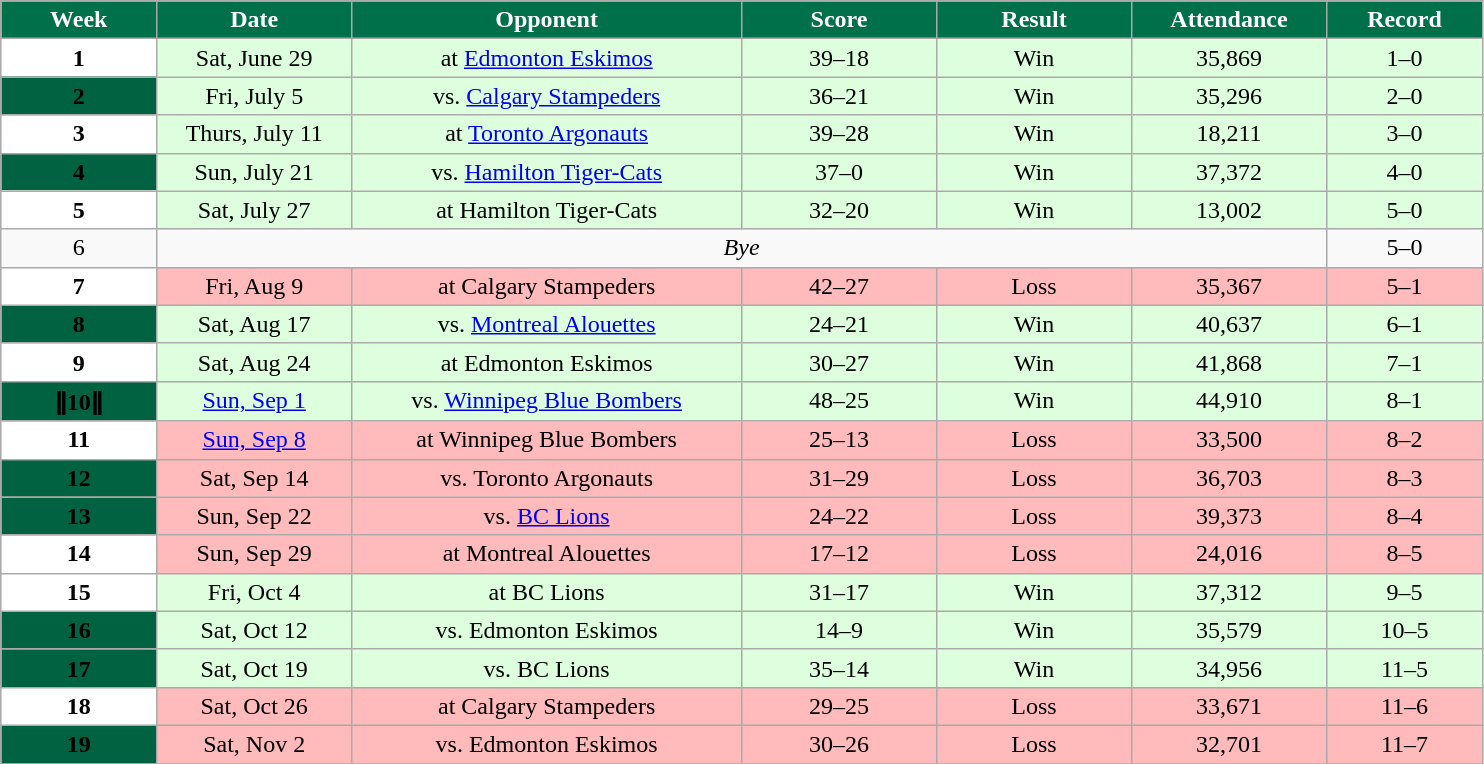<table class="wikitable sortable">
<tr>
<th style="background:#00704A;color:white;"   width="8%">Week</th>
<th style="background:#00704A;color:White;"   width="10%">Date</th>
<th style="background:#00704A;color:White;"   width="20%">Opponent</th>
<th style="background:#00704A;color:White;"   width="10%">Score</th>
<th style="background:#00704A;color:White;"   width="10%">Result</th>
<th style="background:#00704A;color:White;"   width="10%">Attendance</th>
<th style="background:#00704A;color:White;"   width="8%">Record</th>
</tr>
<tr align="center" bgcolor="#ddffdd">
<th style="text-align:center; background:white;"><span><strong>1</strong></span></th>
<td>Sat, June 29</td>
<td>at <a href='#'>Edmonton Eskimos</a></td>
<td>39–18</td>
<td>Win</td>
<td>35,869</td>
<td>1–0</td>
</tr>
<tr align="center" bgcolor="#ddffdd">
<th style="text-align:center; background:#006241;"><span><strong>2</strong></span></th>
<td>Fri, July 5</td>
<td>vs. <a href='#'>Calgary Stampeders</a></td>
<td>36–21</td>
<td>Win</td>
<td>35,296</td>
<td>2–0</td>
</tr>
<tr align="center" bgcolor="#ddffdd">
<th style="text-align:center; background:white;"><span><strong>3</strong></span></th>
<td>Thurs, July 11</td>
<td>at <a href='#'>Toronto Argonauts</a></td>
<td>39–28</td>
<td>Win</td>
<td>18,211</td>
<td>3–0</td>
</tr>
<tr align="center" bgcolor="#ddffdd">
<th style="text-align:center; background:#006241;"><span><strong>4</strong></span></th>
<td>Sun, July 21</td>
<td>vs. <a href='#'>Hamilton Tiger-Cats</a></td>
<td>37–0</td>
<td>Win</td>
<td>37,372</td>
<td>4–0</td>
</tr>
<tr align="center" bgcolor="#ddffdd">
<th style="text-align:center; background:white;"><span><strong>5</strong></span></th>
<td>Sat, July 27</td>
<td>at Hamilton Tiger-Cats</td>
<td>32–20</td>
<td>Win</td>
<td>13,002</td>
<td>5–0</td>
</tr>
<tr align="center">
<td>6</td>
<td colspan="5"><em>Bye</em></td>
<td>5–0</td>
</tr>
<tr align="center" bgcolor="#ffbbbb">
<th style="text-align:center; background:white;"><span><strong>7</strong></span></th>
<td>Fri, Aug 9</td>
<td>at Calgary Stampeders</td>
<td>42–27</td>
<td>Loss</td>
<td>35,367</td>
<td>5–1</td>
</tr>
<tr align="center" bgcolor="#ddffdd">
<th style="text-align:center; background:#006241;"><span><strong>8</strong></span></th>
<td>Sat, Aug 17</td>
<td>vs. <a href='#'>Montreal Alouettes</a></td>
<td>24–21</td>
<td>Win</td>
<td>40,637</td>
<td>6–1</td>
</tr>
<tr align="center" bgcolor="#ddffdd">
<th style="text-align:center; background:white;"><span><strong>9</strong></span></th>
<td>Sat, Aug 24</td>
<td>at Edmonton Eskimos</td>
<td>30–27</td>
<td>Win</td>
<td>41,868</td>
<td>7–1</td>
</tr>
<tr align="center" bgcolor="#ddffdd">
<th style="text-align:center; background:#006241;"><span><strong>ǁ10ǁ</strong></span></th>
<td><a href='#'>Sun, Sep 1</a></td>
<td>vs. <a href='#'>Winnipeg Blue Bombers</a></td>
<td>48–25</td>
<td>Win</td>
<td>44,910</td>
<td>8–1</td>
</tr>
<tr align="center" bgcolor="#ffbbbb">
<th style="text-align:center; background:white;"><span><strong>11</strong></span></th>
<td><a href='#'>Sun, Sep 8</a></td>
<td>at Winnipeg Blue Bombers</td>
<td>25–13</td>
<td>Loss</td>
<td>33,500</td>
<td>8–2</td>
</tr>
<tr align="center" bgcolor="#ffbbbb">
<th style="text-align:center; background:#006241;"><span><strong>12</strong></span></th>
<td>Sat, Sep 14</td>
<td>vs. Toronto Argonauts</td>
<td>31–29</td>
<td>Loss</td>
<td>36,703</td>
<td>8–3</td>
</tr>
<tr align="center" bgcolor="#ffbbbb">
<th style="text-align:center; background:#006241;"><span><strong>13</strong></span></th>
<td>Sun, Sep 22</td>
<td>vs. <a href='#'>BC Lions</a></td>
<td>24–22</td>
<td>Loss</td>
<td>39,373</td>
<td>8–4</td>
</tr>
<tr align="center" bgcolor="#ffbbbb">
<th style="text-align:center; background:white;"><span><strong>14</strong></span></th>
<td>Sun, Sep 29</td>
<td>at Montreal Alouettes</td>
<td>17–12</td>
<td>Loss</td>
<td>24,016</td>
<td>8–5</td>
</tr>
<tr align="center" bgcolor="#ddffdd">
<th style="text-align:center; background:white;"><span><strong>15</strong></span></th>
<td>Fri, Oct 4</td>
<td>at BC Lions</td>
<td>31–17</td>
<td>Win</td>
<td>37,312</td>
<td>9–5</td>
</tr>
<tr align="center" bgcolor="#ddffdd">
<th style="text-align:center; background:#006241;"><span><strong>16</strong></span></th>
<td>Sat, Oct 12</td>
<td>vs. Edmonton Eskimos</td>
<td>14–9</td>
<td>Win</td>
<td>35,579</td>
<td>10–5</td>
</tr>
<tr align="center" bgcolor="#ddffdd">
<th style="text-align:center; background:#006241;"><span><strong>17</strong></span></th>
<td>Sat, Oct 19</td>
<td>vs. BC Lions</td>
<td>35–14</td>
<td>Win</td>
<td>34,956</td>
<td>11–5</td>
</tr>
<tr align="center" bgcolor="#ffbbbb">
<th style="text-align:center; background:white;"><span><strong>18</strong></span></th>
<td>Sat, Oct 26</td>
<td>at Calgary Stampeders</td>
<td>29–25</td>
<td>Loss</td>
<td>33,671</td>
<td>11–6</td>
</tr>
<tr align="center" bgcolor="#ffbbbb">
<th style="text-align:center; background:#006241;"><span><strong>19</strong></span></th>
<td>Sat, Nov 2</td>
<td>vs. Edmonton Eskimos</td>
<td>30–26</td>
<td>Loss</td>
<td>32,701</td>
<td>11–7</td>
</tr>
<tr>
</tr>
</table>
